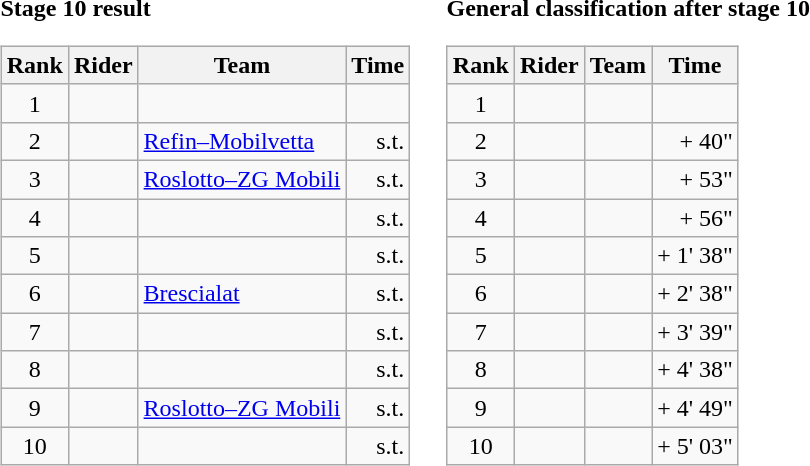<table>
<tr>
<td><strong>Stage 10 result</strong><br><table class="wikitable">
<tr>
<th scope="col">Rank</th>
<th scope="col">Rider</th>
<th scope="col">Team</th>
<th scope="col">Time</th>
</tr>
<tr>
<td style="text-align:center;">1</td>
<td></td>
<td></td>
<td style="text-align:right;"></td>
</tr>
<tr>
<td style="text-align:center;">2</td>
<td></td>
<td><a href='#'>Refin–Mobilvetta</a></td>
<td style="text-align:right;">s.t.</td>
</tr>
<tr>
<td style="text-align:center;">3</td>
<td></td>
<td><a href='#'>Roslotto–ZG Mobili</a></td>
<td style="text-align:right;">s.t.</td>
</tr>
<tr>
<td style="text-align:center;">4</td>
<td></td>
<td></td>
<td style="text-align:right;">s.t.</td>
</tr>
<tr>
<td style="text-align:center;">5</td>
<td></td>
<td></td>
<td style="text-align:right;">s.t.</td>
</tr>
<tr>
<td style="text-align:center;">6</td>
<td></td>
<td><a href='#'>Brescialat</a></td>
<td style="text-align:right;">s.t.</td>
</tr>
<tr>
<td style="text-align:center;">7</td>
<td></td>
<td></td>
<td style="text-align:right;">s.t.</td>
</tr>
<tr>
<td style="text-align:center;">8</td>
<td></td>
<td></td>
<td style="text-align:right;">s.t.</td>
</tr>
<tr>
<td style="text-align:center;">9</td>
<td></td>
<td><a href='#'>Roslotto–ZG Mobili</a></td>
<td style="text-align:right;">s.t.</td>
</tr>
<tr>
<td style="text-align:center;">10</td>
<td></td>
<td></td>
<td style="text-align:right;">s.t.</td>
</tr>
</table>
</td>
<td></td>
<td><strong>General classification after stage 10</strong><br><table class="wikitable">
<tr>
<th scope="col">Rank</th>
<th scope="col">Rider</th>
<th scope="col">Team</th>
<th scope="col">Time</th>
</tr>
<tr>
<td style="text-align:center;">1</td>
<td> </td>
<td></td>
<td style="text-align:right;"></td>
</tr>
<tr>
<td style="text-align:center;">2</td>
<td></td>
<td></td>
<td style="text-align:right;">+ 40"</td>
</tr>
<tr>
<td style="text-align:center;">3</td>
<td></td>
<td></td>
<td style="text-align:right;">+ 53"</td>
</tr>
<tr>
<td style="text-align:center;">4</td>
<td></td>
<td></td>
<td style="text-align:right;">+ 56"</td>
</tr>
<tr>
<td style="text-align:center;">5</td>
<td></td>
<td></td>
<td style="text-align:right;">+ 1' 38"</td>
</tr>
<tr>
<td style="text-align:center;">6</td>
<td></td>
<td></td>
<td style="text-align:right;">+ 2' 38"</td>
</tr>
<tr>
<td style="text-align:center;">7</td>
<td></td>
<td></td>
<td style="text-align:right;">+ 3' 39"</td>
</tr>
<tr>
<td style="text-align:center;">8</td>
<td></td>
<td></td>
<td style="text-align:right;">+ 4' 38"</td>
</tr>
<tr>
<td style="text-align:center;">9</td>
<td></td>
<td></td>
<td style="text-align:right;">+ 4' 49"</td>
</tr>
<tr>
<td style="text-align:center;">10</td>
<td></td>
<td></td>
<td style="text-align:right;">+ 5' 03"</td>
</tr>
</table>
</td>
</tr>
</table>
